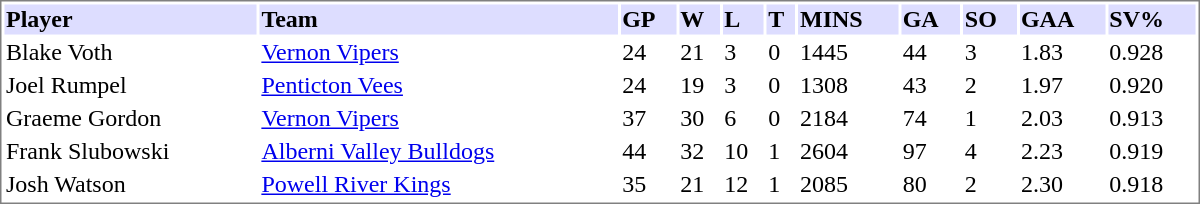<table cellpadding="0">
<tr style="text-align:left; vertical-align:top;">
<td><br><table cellpadding="1"  style="width:800px; font-size:100%; border:1px solid gray;">
<tr>
<th style="background:#ddf; width:200;">Player</th>
<th style="background:#ddf; width:150;">Team</th>
<th style="background:#ddf; width:50;"><abbr>GP</abbr></th>
<th style="background:#ddf; width:50;"><abbr>W</abbr></th>
<th style="background:#ddf; width:50;"><abbr>L</abbr></th>
<th style="background:#ddf; width:50;"><abbr>T</abbr></th>
<th style="background:#ddf; width:50;"><abbr>MINS</abbr></th>
<th style="background:#ddf; width:50;"><abbr>GA</abbr></th>
<th style="background:#ddf; width:50;"><abbr>SO</abbr></th>
<th style="background:#ddf; width:50;"><abbr>GAA</abbr></th>
<th style="background:#ddf; width:50;"><abbr>SV%</abbr></th>
</tr>
<tr>
<td>Blake Voth</td>
<td><a href='#'>Vernon Vipers</a></td>
<td>24</td>
<td>21</td>
<td>3</td>
<td>0</td>
<td>1445</td>
<td>44</td>
<td>3</td>
<td>1.83</td>
<td>0.928</td>
</tr>
<tr>
<td>Joel Rumpel</td>
<td><a href='#'>Penticton Vees</a></td>
<td>24</td>
<td>19</td>
<td>3</td>
<td>0</td>
<td>1308</td>
<td>43</td>
<td>2</td>
<td>1.97</td>
<td>0.920</td>
</tr>
<tr>
<td>Graeme Gordon</td>
<td><a href='#'>Vernon Vipers</a></td>
<td>37</td>
<td>30</td>
<td>6</td>
<td>0</td>
<td>2184</td>
<td>74</td>
<td>1</td>
<td>2.03</td>
<td>0.913</td>
</tr>
<tr>
<td>Frank Slubowski</td>
<td><a href='#'>Alberni Valley Bulldogs</a></td>
<td>44</td>
<td>32</td>
<td>10</td>
<td>1</td>
<td>2604</td>
<td>97</td>
<td>4</td>
<td>2.23</td>
<td>0.919</td>
</tr>
<tr>
<td>Josh Watson</td>
<td><a href='#'>Powell River Kings</a></td>
<td>35</td>
<td>21</td>
<td>12</td>
<td>1</td>
<td>2085</td>
<td>80</td>
<td>2</td>
<td>2.30</td>
<td>0.918</td>
</tr>
</table>
</td>
</tr>
</table>
